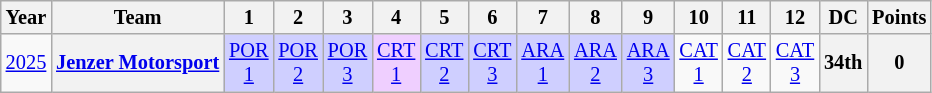<table class="wikitable" style="text-align:center; font-size:85%">
<tr>
<th>Year</th>
<th>Team</th>
<th>1</th>
<th>2</th>
<th>3</th>
<th>4</th>
<th>5</th>
<th>6</th>
<th>7</th>
<th>8</th>
<th>9</th>
<th>10</th>
<th>11</th>
<th>12</th>
<th>DC</th>
<th>Points</th>
</tr>
<tr>
<td><a href='#'>2025</a></td>
<th><a href='#'>Jenzer Motorsport</a></th>
<td style="background:#CFCFFF"><a href='#'>POR<br>1</a><br></td>
<td style="background:#CFCFFF"><a href='#'>POR<br>2</a><br></td>
<td style="background:#CFCFFF"><a href='#'>POR<br>3</a><br></td>
<td style="background:#EFCFFF"><a href='#'>CRT<br>1</a><br></td>
<td style="background:#CFCFFF"><a href='#'>CRT<br>2</a><br></td>
<td style="background:#CFCFFF"><a href='#'>CRT<br>3</a><br></td>
<td style="background:#CFCFFF"><a href='#'>ARA<br>1</a><br></td>
<td style="background:#CFCFFF"><a href='#'>ARA<br>2</a><br></td>
<td style="background:#CFCFFF"><a href='#'>ARA<br>3</a><br></td>
<td style="background:#"><a href='#'>CAT<br>1</a></td>
<td style="background:#"><a href='#'>CAT<br>2</a></td>
<td style="background:#"><a href='#'>CAT<br>3</a></td>
<th>34th</th>
<th>0</th>
</tr>
</table>
